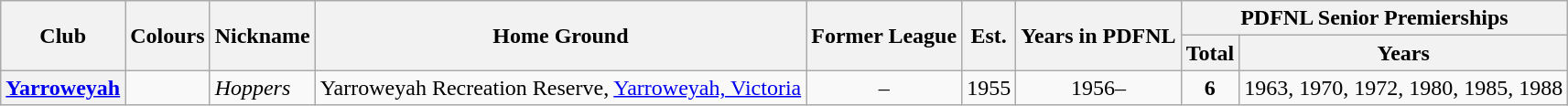<table class="wikitable sortable">
<tr>
<th rowspan="2">Club</th>
<th rowspan="2">Colours</th>
<th rowspan="2">Nickname</th>
<th rowspan="2">Home Ground</th>
<th rowspan="2">Former League</th>
<th rowspan="2">Est.</th>
<th rowspan="2">Years in PDFNL</th>
<th colspan="2">PDFNL Senior Premierships</th>
</tr>
<tr>
<th>Total</th>
<th>Years</th>
</tr>
<tr>
<th style="text-align:left"><a href='#'>Yarroweyah</a></th>
<td></td>
<td><em>Hoppers</em></td>
<td>Yarroweyah Recreation Reserve, <a href='#'>Yarroweyah, Victoria</a></td>
<td align="center">–</td>
<td align="center">1955</td>
<td align="center">1956–</td>
<td align="center"><strong>6</strong></td>
<td>1963, 1970, 1972, 1980, 1985, 1988</td>
</tr>
</table>
